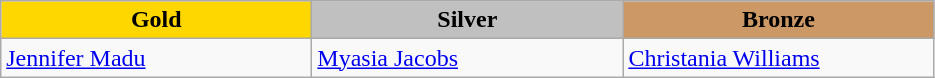<table class="wikitable" style="text-align:left">
<tr align="center">
<td width=200 bgcolor=gold><strong>Gold</strong></td>
<td width=200 bgcolor=silver><strong>Silver</strong></td>
<td width=200 bgcolor=CC9966><strong>Bronze</strong></td>
</tr>
<tr>
<td><a href='#'>Jennifer Madu</a><br></td>
<td><a href='#'>Myasia Jacobs</a><br></td>
<td><a href='#'>Christania Williams</a><br></td>
</tr>
</table>
